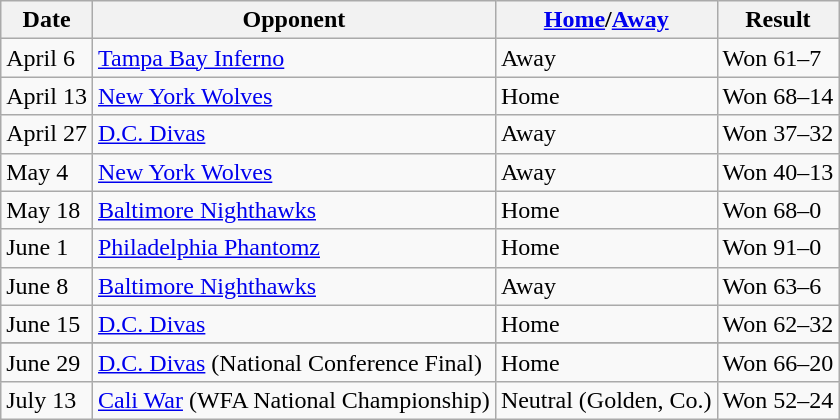<table class="wikitable">
<tr>
<th>Date</th>
<th>Opponent</th>
<th><a href='#'>Home</a>/<a href='#'>Away</a></th>
<th>Result</th>
</tr>
<tr>
<td>April 6</td>
<td><a href='#'>Tampa Bay Inferno</a></td>
<td>Away</td>
<td>Won 61–7</td>
</tr>
<tr>
<td>April 13</td>
<td><a href='#'>New York Wolves</a></td>
<td>Home</td>
<td>Won 68–14</td>
</tr>
<tr>
<td>April 27</td>
<td><a href='#'>D.C. Divas</a></td>
<td>Away</td>
<td>Won 37–32</td>
</tr>
<tr>
<td>May 4</td>
<td><a href='#'>New York Wolves</a></td>
<td>Away</td>
<td>Won 40–13</td>
</tr>
<tr>
<td>May 18</td>
<td><a href='#'>Baltimore Nighthawks</a></td>
<td>Home</td>
<td>Won 68–0</td>
</tr>
<tr>
<td>June 1</td>
<td><a href='#'>Philadelphia Phantomz</a></td>
<td>Home</td>
<td>Won 91–0</td>
</tr>
<tr>
<td>June 8</td>
<td><a href='#'>Baltimore Nighthawks</a></td>
<td>Away</td>
<td>Won 63–6</td>
</tr>
<tr>
<td>June 15</td>
<td><a href='#'>D.C. Divas</a></td>
<td>Home</td>
<td>Won 62–32</td>
</tr>
<tr>
</tr>
<tr>
<td>June 29</td>
<td><a href='#'>D.C. Divas</a> (National Conference Final)</td>
<td>Home</td>
<td>Won 66–20</td>
</tr>
<tr>
<td>July 13</td>
<td><a href='#'>Cali War</a> (WFA National Championship)</td>
<td>Neutral (Golden, Co.)</td>
<td>Won 52–24</td>
</tr>
</table>
